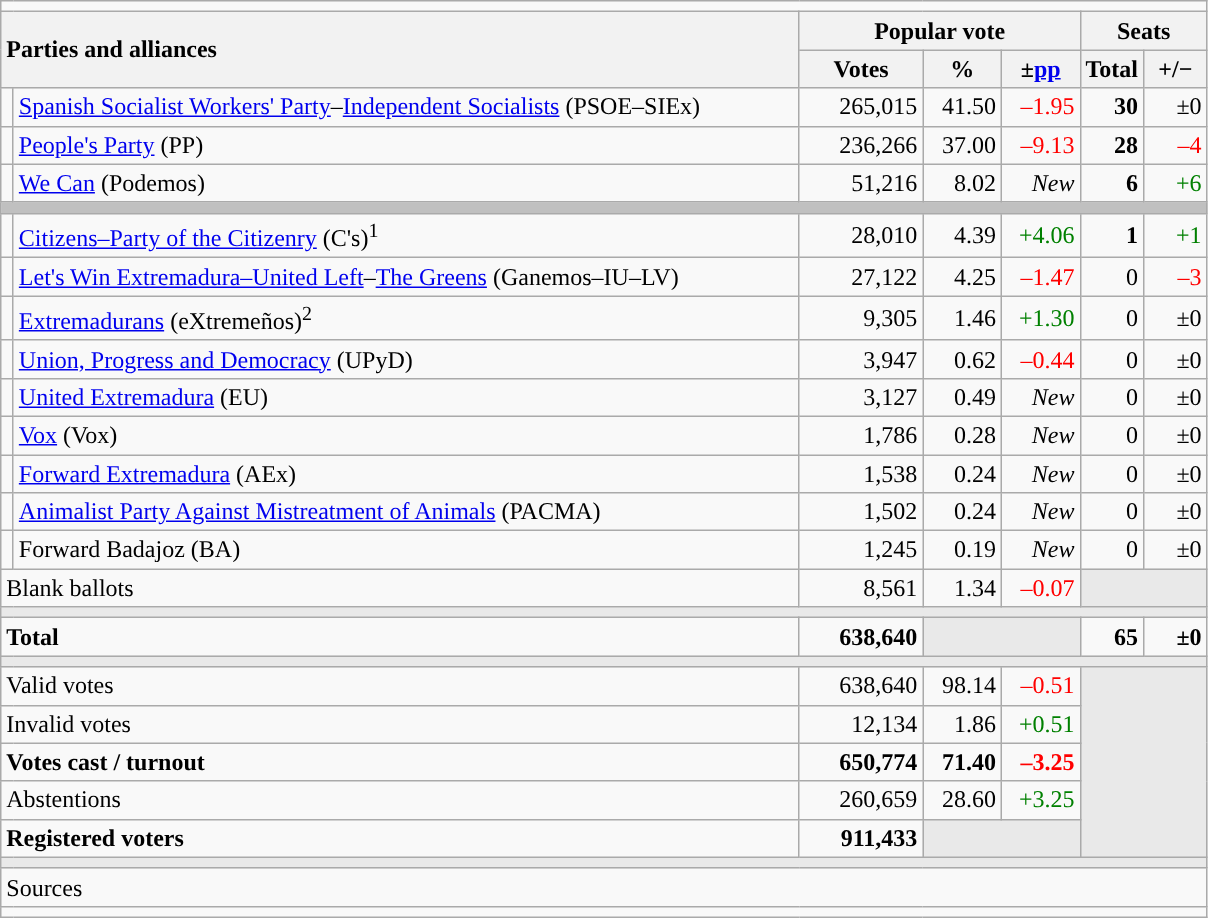<table class="wikitable" style="text-align:right;">
<tr>
<td colspan="7"></td>
</tr>
<tr>
<th style="text-align:left;" rowspan="2" colspan="2" width="525">Parties and alliances</th>
<th colspan="3">Popular vote</th>
<th colspan="2">Seats</th>
</tr>
<tr>
<th width="75">Votes</th>
<th width="45">%</th>
<th width="45">±<a href='#'>pp</a></th>
<th width="35">Total</th>
<th width="35">+/−</th>
</tr>
<tr>
<td width="1" style="color:inherit;background:"></td>
<td align="left"><a href='#'>Spanish Socialist Workers' Party</a>–<a href='#'>Independent Socialists</a> (PSOE–SIEx)</td>
<td>265,015</td>
<td>41.50</td>
<td style="color:red;">–1.95</td>
<td><strong>30</strong></td>
<td>±0</td>
</tr>
<tr>
<td style="color:inherit;background:"></td>
<td align="left"><a href='#'>People's Party</a> (PP)</td>
<td>236,266</td>
<td>37.00</td>
<td style="color:red;">–9.13</td>
<td><strong>28</strong></td>
<td style="color:red;">–4</td>
</tr>
<tr>
<td style="color:inherit;background:"></td>
<td align="left"><a href='#'>We Can</a> (Podemos)</td>
<td>51,216</td>
<td>8.02</td>
<td><em>New</em></td>
<td><strong>6</strong></td>
<td style="color:green;">+6</td>
</tr>
<tr>
<td colspan="7" bgcolor="#C0C0C0"></td>
</tr>
<tr>
<td style="color:inherit;background:"></td>
<td align="left"><a href='#'>Citizens–Party of the Citizenry</a> (C's)<sup>1</sup></td>
<td>28,010</td>
<td>4.39</td>
<td style="color:green;">+4.06</td>
<td><strong>1</strong></td>
<td style="color:green;">+1</td>
</tr>
<tr>
<td style="color:inherit;background:"></td>
<td align="left"><a href='#'>Let's Win Extremadura–United Left</a>–<a href='#'>The Greens</a> (Ganemos–IU–LV)</td>
<td>27,122</td>
<td>4.25</td>
<td style="color:red;">–1.47</td>
<td>0</td>
<td style="color:red;">–3</td>
</tr>
<tr>
<td style="color:inherit;background:"></td>
<td align="left"><a href='#'>Extremadurans</a> (eXtremeños)<sup>2</sup></td>
<td>9,305</td>
<td>1.46</td>
<td style="color:green;">+1.30</td>
<td>0</td>
<td>±0</td>
</tr>
<tr>
<td style="color:inherit;background:"></td>
<td align="left"><a href='#'>Union, Progress and Democracy</a> (UPyD)</td>
<td>3,947</td>
<td>0.62</td>
<td style="color:red;">–0.44</td>
<td>0</td>
<td>±0</td>
</tr>
<tr>
<td style="color:inherit;background:"></td>
<td align="left"><a href='#'>United Extremadura</a> (EU)</td>
<td>3,127</td>
<td>0.49</td>
<td><em>New</em></td>
<td>0</td>
<td>±0</td>
</tr>
<tr>
<td style="color:inherit;background:"></td>
<td align="left"><a href='#'>Vox</a> (Vox)</td>
<td>1,786</td>
<td>0.28</td>
<td><em>New</em></td>
<td>0</td>
<td>±0</td>
</tr>
<tr>
<td style="color:inherit;background:"></td>
<td align="left"><a href='#'>Forward Extremadura</a> (AEx)</td>
<td>1,538</td>
<td>0.24</td>
<td><em>New</em></td>
<td>0</td>
<td>±0</td>
</tr>
<tr>
<td style="color:inherit;background:"></td>
<td align="left"><a href='#'>Animalist Party Against Mistreatment of Animals</a> (PACMA)</td>
<td>1,502</td>
<td>0.24</td>
<td><em>New</em></td>
<td>0</td>
<td>±0</td>
</tr>
<tr>
<td style="color:inherit;background:"></td>
<td align="left">Forward Badajoz (BA)</td>
<td>1,245</td>
<td>0.19</td>
<td><em>New</em></td>
<td>0</td>
<td>±0</td>
</tr>
<tr>
<td align="left" colspan="2">Blank ballots</td>
<td>8,561</td>
<td>1.34</td>
<td style="color:red;">–0.07</td>
<td bgcolor="#E9E9E9" colspan="2"></td>
</tr>
<tr>
<td colspan="7" bgcolor="#E9E9E9"></td>
</tr>
<tr style="font-weight:bold;">
<td align="left" colspan="2">Total</td>
<td>638,640</td>
<td bgcolor="#E9E9E9" colspan="2"></td>
<td>65</td>
<td>±0</td>
</tr>
<tr>
<td colspan="7" bgcolor="#E9E9E9"></td>
</tr>
<tr>
<td align="left" colspan="2">Valid votes</td>
<td>638,640</td>
<td>98.14</td>
<td style="color:red;">–0.51</td>
<td bgcolor="#E9E9E9" colspan="2" rowspan="5"></td>
</tr>
<tr>
<td align="left" colspan="2">Invalid votes</td>
<td>12,134</td>
<td>1.86</td>
<td style="color:green;">+0.51</td>
</tr>
<tr style="font-weight:bold;">
<td align="left" colspan="2">Votes cast / turnout</td>
<td>650,774</td>
<td>71.40</td>
<td style="color:red;">–3.25</td>
</tr>
<tr>
<td align="left" colspan="2">Abstentions</td>
<td>260,659</td>
<td>28.60</td>
<td style="color:green;">+3.25</td>
</tr>
<tr style="font-weight:bold;">
<td align="left" colspan="2">Registered voters</td>
<td>911,433</td>
<td bgcolor="#E9E9E9" colspan="2"></td>
</tr>
<tr>
<td colspan="7" bgcolor="#E9E9E9"></td>
</tr>
<tr>
<td align="left" colspan="7">Sources</td>
</tr>
<tr>
<td colspan="7" style="text-align:left; max-width:790px;"></td>
</tr>
</table>
